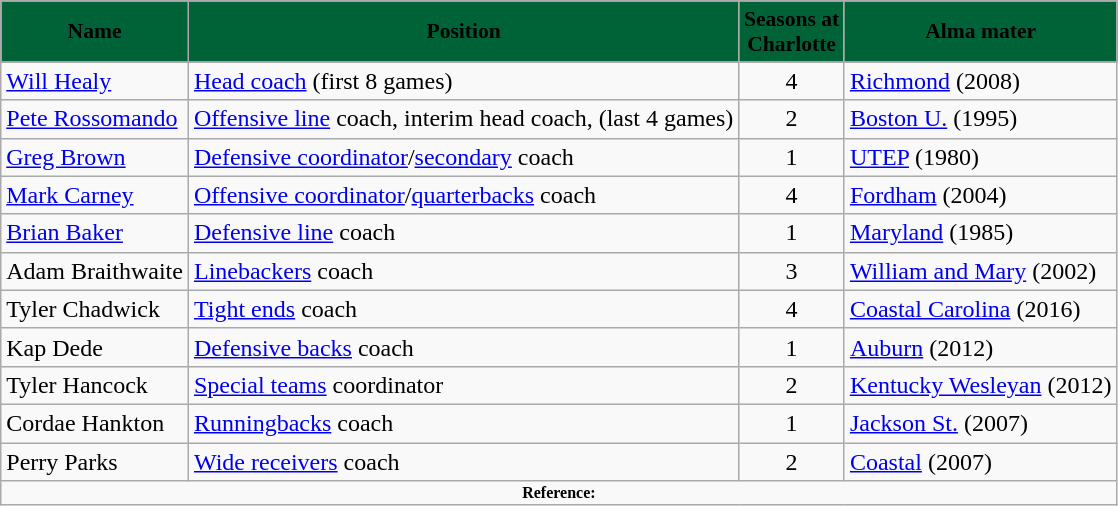<table class="wikitable">
<tr style="background:#006338; text-align:center;font-size:90%;">
<td><span><strong>Name</strong></span></td>
<td><span><strong>Position</strong></span></td>
<td><span><strong>Seasons at<br>Charlotte</strong></span></td>
<td><span><strong>Alma mater</strong></span></td>
</tr>
<tr>
<td><a href='#'>Will Healy</a></td>
<td><a href='#'>Head coach</a> (first 8 games)</td>
<td align=center>4</td>
<td><a href='#'>Richmond</a> (2008)</td>
</tr>
<tr>
<td><a href='#'>Pete Rossomando</a></td>
<td><a href='#'>Offensive line</a> coach, interim head coach, (last 4 games)</td>
<td align=center>2</td>
<td><a href='#'>Boston U.</a> (1995)</td>
</tr>
<tr>
<td><a href='#'>Greg Brown</a></td>
<td><a href='#'>Defensive coordinator</a>/<a href='#'>secondary</a> coach</td>
<td align=center>1</td>
<td><a href='#'>UTEP</a> (1980)</td>
</tr>
<tr>
<td><a href='#'>Mark Carney</a></td>
<td><a href='#'>Offensive coordinator</a>/<a href='#'>quarterbacks</a> coach</td>
<td align=center>4</td>
<td><a href='#'>Fordham</a> (2004)</td>
</tr>
<tr>
<td><a href='#'>Brian Baker</a></td>
<td><a href='#'>Defensive line</a> coach</td>
<td align=center>1</td>
<td><a href='#'>Maryland</a> (1985)</td>
</tr>
<tr>
<td>Adam Braithwaite</td>
<td><a href='#'>Linebackers</a> coach</td>
<td align=center>3</td>
<td><a href='#'>William and Mary</a> (2002)</td>
</tr>
<tr>
<td>Tyler Chadwick</td>
<td><a href='#'>Tight ends</a> coach</td>
<td align=center>4</td>
<td><a href='#'>Coastal Carolina</a> (2016)</td>
</tr>
<tr>
<td>Kap Dede</td>
<td><a href='#'>Defensive backs</a> coach</td>
<td align=center>1</td>
<td><a href='#'>Auburn</a> (2012)</td>
</tr>
<tr>
<td>Tyler Hancock</td>
<td><a href='#'>Special teams</a> coordinator</td>
<td align=center>2</td>
<td><a href='#'>Kentucky Wesleyan</a> (2012)</td>
</tr>
<tr>
<td>Cordae Hankton</td>
<td><a href='#'>Runningbacks</a> coach</td>
<td align=center>1</td>
<td><a href='#'>Jackson St.</a> (2007)</td>
</tr>
<tr>
<td>Perry Parks</td>
<td><a href='#'>Wide receivers</a> coach</td>
<td align=center>2</td>
<td><a href='#'>Coastal</a> (2007)</td>
</tr>
<tr>
<td colspan="4" style="font-size: 8pt" align="center"><strong>Reference:</strong></td>
</tr>
</table>
